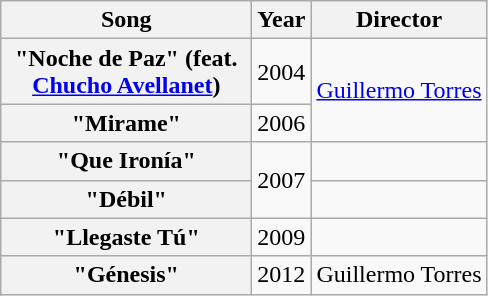<table class="wikitable plainrowheaders" style="text-align:center;" border="1">
<tr>
<th style="width:10em;">Song</th>
<th>Year</th>
<th>Director</th>
</tr>
<tr>
<th scope="row">"Noche de Paz" (feat. <a href='#'>Chucho Avellanet</a>)</th>
<td>2004</td>
<td rowspan="2"><a href='#'>Guillermo Torres</a></td>
</tr>
<tr>
<th scope="row">"Mirame"</th>
<td>2006</td>
</tr>
<tr>
<th scope="row">"Que Ironía"</th>
<td rowspan="2">2007</td>
<td></td>
</tr>
<tr>
<th scope="row">"Débil"</th>
<td></td>
</tr>
<tr>
<th scope="row">"Llegaste Tú"</th>
<td>2009</td>
<td></td>
</tr>
<tr>
<th scope="row">"Génesis"</th>
<td>2012</td>
<td>Guillermo Torres</td>
</tr>
</table>
